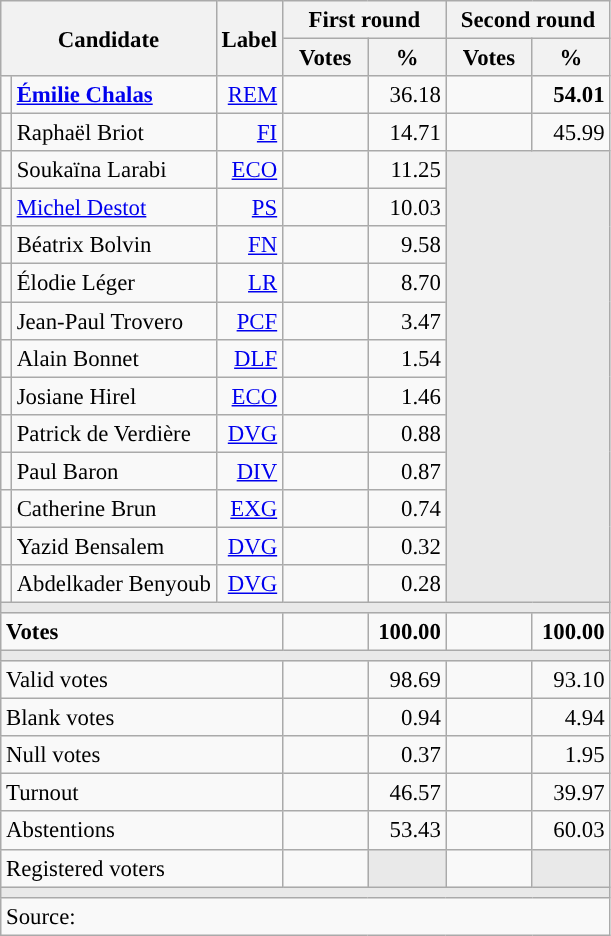<table class="wikitable" style="text-align:right;font-size:95%;">
<tr>
<th rowspan="2" colspan="2">Candidate</th>
<th rowspan="2">Label</th>
<th colspan="2">First round</th>
<th colspan="2">Second round</th>
</tr>
<tr>
<th style="width:50px;">Votes</th>
<th style="width:45px;">%</th>
<th style="width:50px;">Votes</th>
<th style="width:45px;">%</th>
</tr>
<tr>
<td style="color:inherit;background:"></td>
<td style="text-align:left;"><strong><a href='#'>Émilie Chalas</a></strong></td>
<td><a href='#'>REM</a></td>
<td></td>
<td>36.18</td>
<td><strong></strong></td>
<td><strong>54.01</strong></td>
</tr>
<tr>
<td style="color:inherit;background:"></td>
<td style="text-align:left;">Raphaël Briot</td>
<td><a href='#'>FI</a></td>
<td></td>
<td>14.71</td>
<td></td>
<td>45.99</td>
</tr>
<tr>
<td style="color:inherit;background:"></td>
<td style="text-align:left;">Soukaïna Larabi</td>
<td><a href='#'>ECO</a></td>
<td></td>
<td>11.25</td>
<td colspan="2" rowspan="12" style="background:#E9E9E9;"></td>
</tr>
<tr>
<td style="color:inherit;background:"></td>
<td style="text-align:left;"><a href='#'>Michel Destot</a></td>
<td><a href='#'>PS</a></td>
<td></td>
<td>10.03</td>
</tr>
<tr>
<td style="color:inherit;background:"></td>
<td style="text-align:left;">Béatrix Bolvin</td>
<td><a href='#'>FN</a></td>
<td></td>
<td>9.58</td>
</tr>
<tr>
<td style="color:inherit;background:"></td>
<td style="text-align:left;">Élodie Léger</td>
<td><a href='#'>LR</a></td>
<td></td>
<td>8.70</td>
</tr>
<tr>
<td style="color:inherit;background:"></td>
<td style="text-align:left;">Jean-Paul Trovero</td>
<td><a href='#'>PCF</a></td>
<td></td>
<td>3.47</td>
</tr>
<tr>
<td style="color:inherit;background:"></td>
<td style="text-align:left;">Alain Bonnet</td>
<td><a href='#'>DLF</a></td>
<td></td>
<td>1.54</td>
</tr>
<tr>
<td style="color:inherit;background:"></td>
<td style="text-align:left;">Josiane Hirel</td>
<td><a href='#'>ECO</a></td>
<td></td>
<td>1.46</td>
</tr>
<tr>
<td style="color:inherit;background:"></td>
<td style="text-align:left;">Patrick de Verdière</td>
<td><a href='#'>DVG</a></td>
<td></td>
<td>0.88</td>
</tr>
<tr>
<td style="color:inherit;background:"></td>
<td style="text-align:left;">Paul Baron</td>
<td><a href='#'>DIV</a></td>
<td></td>
<td>0.87</td>
</tr>
<tr>
<td style="color:inherit;background:"></td>
<td style="text-align:left;">Catherine Brun</td>
<td><a href='#'>EXG</a></td>
<td></td>
<td>0.74</td>
</tr>
<tr>
<td style="color:inherit;background:"></td>
<td style="text-align:left;">Yazid Bensalem</td>
<td><a href='#'>DVG</a></td>
<td></td>
<td>0.32</td>
</tr>
<tr>
<td style="color:inherit;background:"></td>
<td style="text-align:left;">Abdelkader Benyoub</td>
<td><a href='#'>DVG</a></td>
<td></td>
<td>0.28</td>
</tr>
<tr>
<td colspan="7" style="background:#E9E9E9;"></td>
</tr>
<tr style="font-weight:bold;">
<td colspan="3" style="text-align:left;">Votes</td>
<td></td>
<td>100.00</td>
<td></td>
<td>100.00</td>
</tr>
<tr>
<td colspan="7" style="background:#E9E9E9;"></td>
</tr>
<tr>
<td colspan="3" style="text-align:left;">Valid votes</td>
<td></td>
<td>98.69</td>
<td></td>
<td>93.10</td>
</tr>
<tr>
<td colspan="3" style="text-align:left;">Blank votes</td>
<td></td>
<td>0.94</td>
<td></td>
<td>4.94</td>
</tr>
<tr>
<td colspan="3" style="text-align:left;">Null votes</td>
<td></td>
<td>0.37</td>
<td></td>
<td>1.95</td>
</tr>
<tr>
<td colspan="3" style="text-align:left;">Turnout</td>
<td></td>
<td>46.57</td>
<td></td>
<td>39.97</td>
</tr>
<tr>
<td colspan="3" style="text-align:left;">Abstentions</td>
<td></td>
<td>53.43</td>
<td></td>
<td>60.03</td>
</tr>
<tr>
<td colspan="3" style="text-align:left;">Registered voters</td>
<td></td>
<td style="color:inherit;background:#E9E9E9;"></td>
<td></td>
<td style="color:inherit;background:#E9E9E9;"></td>
</tr>
<tr>
<td colspan="7" style="background:#E9E9E9;"></td>
</tr>
<tr>
<td colspan="7" style="text-align:left;">Source: </td>
</tr>
</table>
